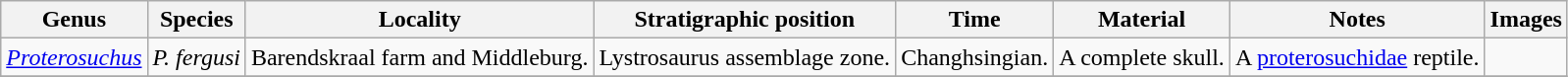<table class="wikitable">
<tr>
<th>Genus</th>
<th>Species</th>
<th>Locality</th>
<th>Stratigraphic position</th>
<th>Time</th>
<th>Material</th>
<th>Notes</th>
<th>Images</th>
</tr>
<tr>
<td><em><a href='#'>Proterosuchus</a></em></td>
<td><em>P. fergusi</em></td>
<td>Barendskraal farm and Middleburg.</td>
<td>Lystrosaurus assemblage zone.</td>
<td>Changhsingian.</td>
<td>A complete skull.</td>
<td>A <a href='#'>proterosuchidae</a> reptile.</td>
<td></td>
</tr>
<tr>
</tr>
</table>
